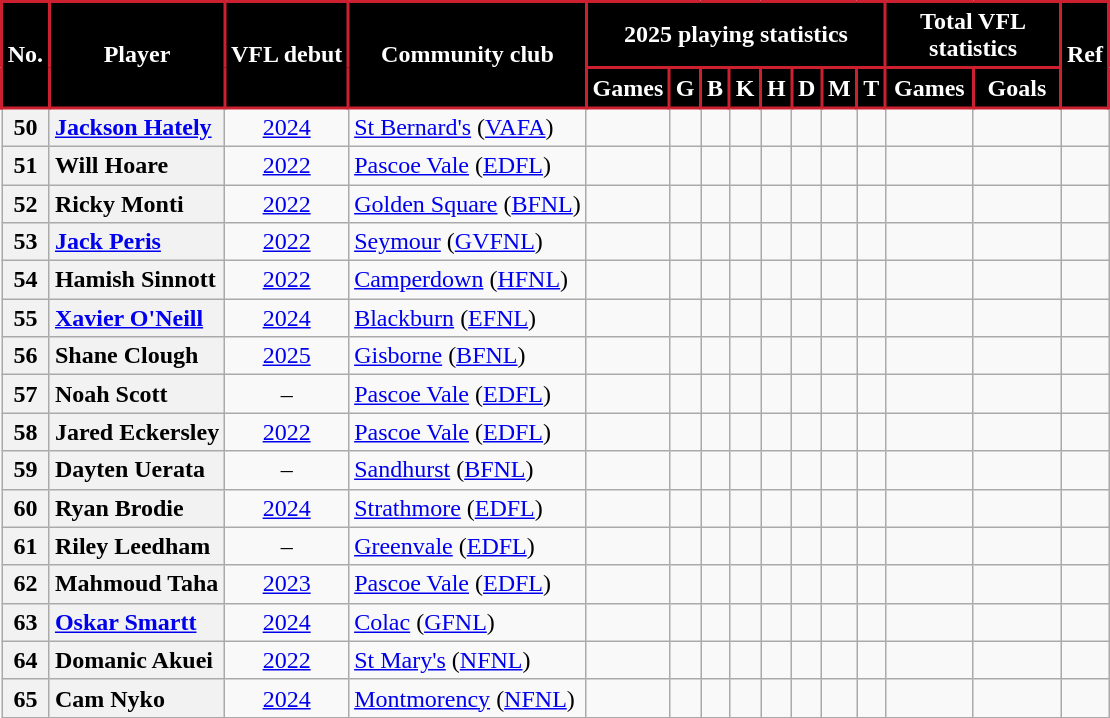<table class="wikitable" style="text-align:center">
<tr>
<th rowspan=2; style="background: #000000; color: #FFFFFF; border: solid #CC2031 2px">No.</th>
<th rowspan=2; style="background: #000000; color: #FFFFFF; border: solid #CC2031 2px">Player</th>
<th rowspan=2; style="background: #000000; color: #FFFFFF; border: solid #CC2031 2px">VFL debut</th>
<th rowspan=2; style="background: #000000; color: #FFFFFF; border: solid #CC2031 2px">Community club</th>
<th colspan=8; style="background: #000000; color: #FFFFFF; border: solid #CC2031 2px">2025 playing statistics</th>
<th colspan=2; style="background: #000000; color: #FFFFFF; border: solid #CC2031 2px">Total VFL statistics</th>
<th rowspan=2; style="background: #000000; color: #FFFFFF; border: solid #CC2031 2px">Ref</th>
</tr>
<tr>
<th style="background: #000000; color: #FFFFFF; border: solid #CC2031 2px">Games</th>
<th style="background: #000000; color: #FFFFFF; border: solid #CC2031 2px">G</th>
<th style="background: #000000; color: #FFFFFF; border: solid #CC2031 2px">B</th>
<th style="background: #000000; color: #FFFFFF; border: solid #CC2031 2px">K</th>
<th style="background: #000000; color: #FFFFFF; border: solid #CC2031 2px">H</th>
<th style="background: #000000; color: #FFFFFF; border: solid #CC2031 2px">D</th>
<th style="background: #000000; color: #FFFFFF; border: solid #CC2031 2px">M</th>
<th style="background: #000000; color: #FFFFFF; border: solid #CC2031 2px">T</th>
<th style="width:50px; background: #000000; color: #FFFFFF; border: solid #CC2031 2px">Games</th>
<th style="width:50px; background: #000000; color: #FFFFFF; border: solid #CC2031 2px">Goals</th>
</tr>
<tr>
<th>50</th>
<th style="text-align:left"><a href='#'>Jackson Hately</a></th>
<td><a href='#'>2024</a></td>
<td align=left><a href='#'>St Bernard's</a> (<a href='#'>VAFA</a>)</td>
<td></td>
<td></td>
<td></td>
<td></td>
<td></td>
<td></td>
<td></td>
<td></td>
<td></td>
<td></td>
<td></td>
</tr>
<tr>
<th>51</th>
<th style="text-align:left">Will Hoare</th>
<td><a href='#'>2022</a></td>
<td align=left><a href='#'>Pascoe Vale</a> (<a href='#'>EDFL</a>)</td>
<td></td>
<td></td>
<td></td>
<td></td>
<td></td>
<td></td>
<td></td>
<td></td>
<td></td>
<td></td>
<td></td>
</tr>
<tr>
<th>52</th>
<th style="text-align:left">Ricky Monti </th>
<td><a href='#'>2022</a></td>
<td align=left><a href='#'>Golden Square</a> (<a href='#'>BFNL</a>)</td>
<td></td>
<td></td>
<td></td>
<td></td>
<td></td>
<td></td>
<td></td>
<td></td>
<td></td>
<td></td>
<td></td>
</tr>
<tr>
<th>53</th>
<th style="text-align:left"><a href='#'>Jack Peris</a></th>
<td><a href='#'>2022</a></td>
<td align=left><a href='#'>Seymour</a> (<a href='#'>GVFNL</a>)</td>
<td></td>
<td></td>
<td></td>
<td></td>
<td></td>
<td></td>
<td></td>
<td></td>
<td></td>
<td></td>
<td></td>
</tr>
<tr>
<th>54</th>
<th style="text-align:left">Hamish Sinnott </th>
<td><a href='#'>2022</a></td>
<td align=left><a href='#'>Camperdown</a> (<a href='#'>HFNL</a>)</td>
<td></td>
<td></td>
<td></td>
<td></td>
<td></td>
<td></td>
<td></td>
<td></td>
<td></td>
<td></td>
<td></td>
</tr>
<tr>
<th>55</th>
<th style="text-align:left"><a href='#'>Xavier O'Neill</a></th>
<td><a href='#'>2024</a></td>
<td align=left><a href='#'>Blackburn</a> (<a href='#'>EFNL</a>)</td>
<td></td>
<td></td>
<td></td>
<td></td>
<td></td>
<td></td>
<td></td>
<td></td>
<td></td>
<td></td>
<td></td>
</tr>
<tr>
<th>56</th>
<th style="text-align:left">Shane Clough </th>
<td><a href='#'>2025</a></td>
<td align=left><a href='#'>Gisborne</a> (<a href='#'>BFNL</a>)</td>
<td></td>
<td></td>
<td></td>
<td></td>
<td></td>
<td></td>
<td></td>
<td></td>
<td></td>
<td></td>
<td></td>
</tr>
<tr>
<th>57</th>
<th style="text-align:left">Noah Scott </th>
<td>–</td>
<td align=left><a href='#'>Pascoe Vale</a> (<a href='#'>EDFL</a>)</td>
<td></td>
<td></td>
<td></td>
<td></td>
<td></td>
<td></td>
<td></td>
<td></td>
<td></td>
<td></td>
<td></td>
</tr>
<tr>
<th>58</th>
<th style="text-align:left">Jared Eckersley </th>
<td><a href='#'>2022</a></td>
<td align=left><a href='#'>Pascoe Vale</a> (<a href='#'>EDFL</a>)</td>
<td></td>
<td></td>
<td></td>
<td></td>
<td></td>
<td></td>
<td></td>
<td></td>
<td></td>
<td></td>
<td></td>
</tr>
<tr>
<th>59</th>
<th style="text-align:left">Dayten Uerata </th>
<td>–</td>
<td align=left><a href='#'>Sandhurst</a> (<a href='#'>BFNL</a>)</td>
<td></td>
<td></td>
<td></td>
<td></td>
<td></td>
<td></td>
<td></td>
<td></td>
<td></td>
<td></td>
<td></td>
</tr>
<tr>
<th>60</th>
<th style="text-align:left">Ryan Brodie </th>
<td><a href='#'>2024</a></td>
<td align=left><a href='#'>Strathmore</a> (<a href='#'>EDFL</a>)</td>
<td></td>
<td></td>
<td></td>
<td></td>
<td></td>
<td></td>
<td></td>
<td></td>
<td></td>
<td></td>
<td></td>
</tr>
<tr>
<th>61</th>
<th style="text-align:left">Riley Leedham </th>
<td>–</td>
<td align=left><a href='#'>Greenvale</a> (<a href='#'>EDFL</a>)</td>
<td></td>
<td></td>
<td></td>
<td></td>
<td></td>
<td></td>
<td></td>
<td></td>
<td></td>
<td></td>
<td></td>
</tr>
<tr>
<th>62</th>
<th style="text-align:left">Mahmoud Taha </th>
<td><a href='#'>2023</a></td>
<td align=left><a href='#'>Pascoe Vale</a> (<a href='#'>EDFL</a>)</td>
<td></td>
<td></td>
<td></td>
<td></td>
<td></td>
<td></td>
<td></td>
<td></td>
<td></td>
<td></td>
<td></td>
</tr>
<tr>
<th>63</th>
<th style="text-align:left"><a href='#'>Oskar Smartt</a> </th>
<td><a href='#'>2024</a></td>
<td align=left><a href='#'>Colac</a> (<a href='#'>GFNL</a>)</td>
<td></td>
<td></td>
<td></td>
<td></td>
<td></td>
<td></td>
<td></td>
<td></td>
<td></td>
<td></td>
<td></td>
</tr>
<tr>
<th>64</th>
<th style="text-align:left">Domanic Akuei</th>
<td><a href='#'>2022</a></td>
<td align=left><a href='#'>St Mary's</a> (<a href='#'>NFNL</a>)</td>
<td></td>
<td></td>
<td></td>
<td></td>
<td></td>
<td></td>
<td></td>
<td></td>
<td></td>
<td></td>
<td></td>
</tr>
<tr>
<th>65</th>
<th style="text-align:left">Cam Nyko </th>
<td><a href='#'>2024</a></td>
<td align=left><a href='#'>Montmorency</a> (<a href='#'>NFNL</a>)</td>
<td></td>
<td></td>
<td></td>
<td></td>
<td></td>
<td></td>
<td></td>
<td></td>
<td></td>
<td></td>
<td></td>
</tr>
</table>
